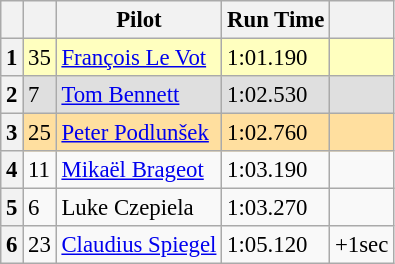<table class="wikitable" style="font-size: 95%;">
<tr>
<th></th>
<th></th>
<th>Pilot</th>
<th>Run Time</th>
<th></th>
</tr>
<tr>
<th>1</th>
<td style="background:#ffffbf;">35</td>
<td style="background:#ffffbf;"> <a href='#'>François Le Vot</a></td>
<td style="background:#ffffbf;">1:01.190</td>
<td style="background:#ffffbf;"></td>
</tr>
<tr>
<th>2</th>
<td style="background:#dfdfdf;">7</td>
<td style="background:#dfdfdf;"> <a href='#'>Tom Bennett</a></td>
<td style="background:#dfdfdf;">1:02.530</td>
<td style="background:#dfdfdf;"></td>
</tr>
<tr>
<th>3</th>
<td style="background:#ffdf9f;">25</td>
<td style="background:#ffdf9f;"> <a href='#'>Peter Podlunšek</a></td>
<td style="background:#ffdf9f;">1:02.760</td>
<td style="background:#ffdf9f;"></td>
</tr>
<tr>
<th>4</th>
<td>11</td>
<td> <a href='#'>Mikaël Brageot</a></td>
<td>1:03.190</td>
<td></td>
</tr>
<tr>
<th>5</th>
<td>6</td>
<td> Luke Czepiela</td>
<td>1:03.270</td>
<td></td>
</tr>
<tr>
<th>6</th>
<td>23</td>
<td> <a href='#'>Claudius Spiegel</a></td>
<td>1:05.120</td>
<td>+1sec</td>
</tr>
</table>
